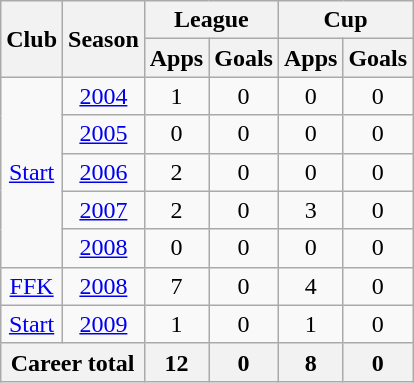<table class="wikitable" style="text-align: center;">
<tr>
<th rowspan="2">Club</th>
<th rowspan="2">Season</th>
<th colspan="2">League</th>
<th colspan="2">Cup</th>
</tr>
<tr>
<th>Apps</th>
<th>Goals</th>
<th>Apps</th>
<th>Goals</th>
</tr>
<tr>
<td rowspan="5" valign="center"><a href='#'>Start</a></td>
<td><a href='#'>2004</a></td>
<td>1</td>
<td>0</td>
<td>0</td>
<td>0</td>
</tr>
<tr>
<td><a href='#'>2005</a></td>
<td>0</td>
<td>0</td>
<td>0</td>
<td>0</td>
</tr>
<tr>
<td><a href='#'>2006</a></td>
<td>2</td>
<td>0</td>
<td>0</td>
<td>0</td>
</tr>
<tr>
<td><a href='#'>2007</a></td>
<td>2</td>
<td>0</td>
<td>3</td>
<td>0</td>
</tr>
<tr>
<td><a href='#'>2008</a></td>
<td>0</td>
<td>0</td>
<td>0</td>
<td>0</td>
</tr>
<tr>
<td rowspan="1" valign="center"><a href='#'>FFK</a></td>
<td><a href='#'>2008</a></td>
<td>7</td>
<td>0</td>
<td>4</td>
<td>0</td>
</tr>
<tr>
<td rowspan="1" valign="center"><a href='#'>Start</a></td>
<td><a href='#'>2009</a></td>
<td>1</td>
<td>0</td>
<td>1</td>
<td>0</td>
</tr>
<tr>
<th colspan="2">Career total</th>
<th>12</th>
<th>0</th>
<th>8</th>
<th>0</th>
</tr>
</table>
